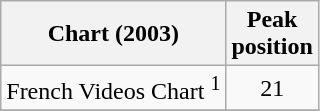<table class="wikitable sortable">
<tr>
<th align="left">Chart (2003)</th>
<th align="center">Peak<br>position</th>
</tr>
<tr>
<td align="left">French Videos Chart <sup>1</sup></td>
<td align="center">21</td>
</tr>
<tr>
</tr>
</table>
